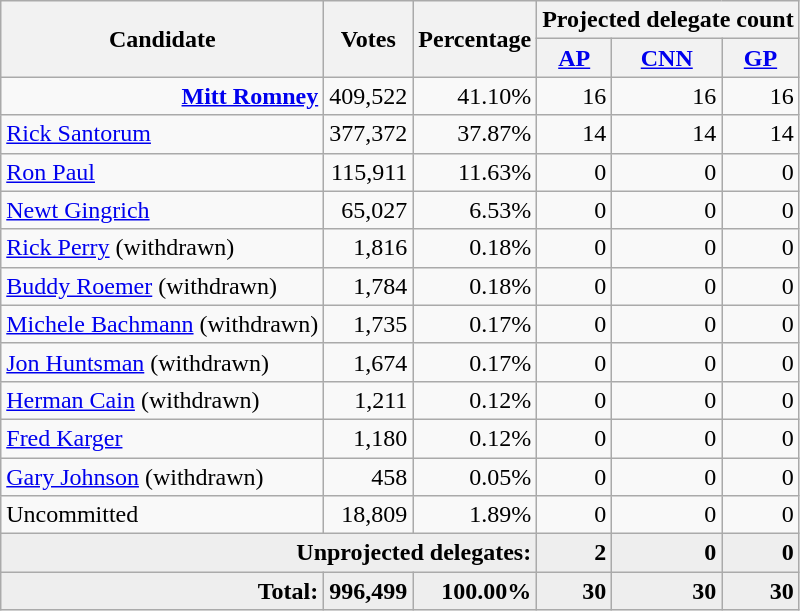<table class="wikitable" style="text-align:right;">
<tr>
<th rowspan="2">Candidate</th>
<th rowspan="2">Votes</th>
<th rowspan="2">Percentage</th>
<th colspan="3">Projected delegate count</th>
</tr>
<tr>
<th><a href='#'>AP</a><br></th>
<th><a href='#'>CNN</a><br></th>
<th><a href='#'>GP</a><br></th>
</tr>
<tr>
<td> <strong><a href='#'>Mitt Romney</a></strong></td>
<td>409,522</td>
<td>41.10%</td>
<td>16</td>
<td>16</td>
<td>16</td>
</tr>
<tr>
<td align="left"><a href='#'>Rick Santorum</a></td>
<td>377,372</td>
<td>37.87%</td>
<td>14</td>
<td>14</td>
<td>14</td>
</tr>
<tr>
<td align="left"><a href='#'>Ron Paul</a></td>
<td>115,911</td>
<td>11.63%</td>
<td>0</td>
<td>0</td>
<td>0</td>
</tr>
<tr>
<td align="left"><a href='#'>Newt Gingrich</a></td>
<td>65,027</td>
<td>6.53%</td>
<td>0</td>
<td>0</td>
<td>0</td>
</tr>
<tr>
<td align="left"><a href='#'>Rick Perry</a> (withdrawn)</td>
<td>1,816</td>
<td>0.18%</td>
<td>0</td>
<td>0</td>
<td>0</td>
</tr>
<tr>
<td align="left"><a href='#'>Buddy Roemer</a> (withdrawn)</td>
<td>1,784</td>
<td>0.18%</td>
<td>0</td>
<td>0</td>
<td>0</td>
</tr>
<tr>
<td align="left"><a href='#'>Michele Bachmann</a> (withdrawn)</td>
<td>1,735</td>
<td>0.17%</td>
<td>0</td>
<td>0</td>
<td>0</td>
</tr>
<tr>
<td align="left"><a href='#'>Jon Huntsman</a> (withdrawn)</td>
<td>1,674</td>
<td>0.17%</td>
<td>0</td>
<td>0</td>
<td>0</td>
</tr>
<tr>
<td align="left"><a href='#'>Herman Cain</a> (withdrawn)</td>
<td>1,211</td>
<td>0.12%</td>
<td>0</td>
<td>0</td>
<td>0</td>
</tr>
<tr>
<td align="left"><a href='#'>Fred Karger</a></td>
<td>1,180</td>
<td>0.12%</td>
<td>0</td>
<td>0</td>
<td>0</td>
</tr>
<tr>
<td align="left"><a href='#'>Gary Johnson</a> (withdrawn)</td>
<td>458</td>
<td>0.05%</td>
<td>0</td>
<td>0</td>
<td>0</td>
</tr>
<tr>
<td align="left">Uncommitted</td>
<td>18,809</td>
<td>1.89%</td>
<td>0</td>
<td>0</td>
<td>0</td>
</tr>
<tr bgcolor="#eeeeee">
<td colspan="3"><strong>Unprojected delegates:</strong></td>
<td><strong>2</strong></td>
<td><strong>0</strong></td>
<td><strong>0</strong></td>
</tr>
<tr bgcolor="#eeeeee">
<td><strong>Total:</strong></td>
<td><strong>996,499</strong></td>
<td><strong>100.00%</strong></td>
<td><strong>30</strong></td>
<td><strong>30</strong></td>
<td><strong>30</strong></td>
</tr>
</table>
